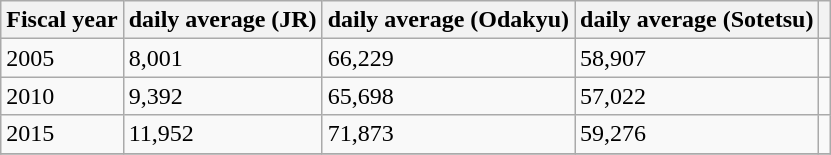<table class="wikitable">
<tr>
<th>Fiscal year</th>
<th>daily average (JR)</th>
<th>daily average (Odakyu)</th>
<th>daily average (Sotetsu)</th>
<th></th>
</tr>
<tr>
<td>2005</td>
<td>8,001</td>
<td>66,229</td>
<td>58,907</td>
<td></td>
</tr>
<tr>
<td>2010</td>
<td>9,392</td>
<td>65,698</td>
<td>57,022</td>
<td></td>
</tr>
<tr>
<td>2015</td>
<td>11,952</td>
<td>71,873</td>
<td>59,276</td>
<td></td>
</tr>
<tr>
</tr>
</table>
